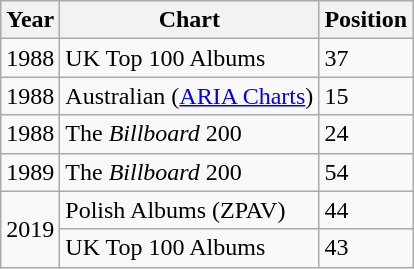<table class="wikitable sortable">
<tr>
<th align="left">Year</th>
<th align="left">Chart</th>
<th align="left">Position</th>
</tr>
<tr>
<td align="left">1988</td>
<td align="left">UK Top 100 Albums</td>
<td align="left">37</td>
</tr>
<tr>
<td align="left">1988</td>
<td align="left">Australian (<a href='#'>ARIA Charts</a>)</td>
<td align="left">15</td>
</tr>
<tr>
<td align="left">1988</td>
<td align="left">The <em>Billboard</em> 200</td>
<td align="left">24</td>
</tr>
<tr>
<td align="left">1989</td>
<td align="left">The <em>Billboard</em> 200</td>
<td align="left">54</td>
</tr>
<tr>
<td rowspan="2">2019</td>
<td align="left">Polish Albums (ZPAV)</td>
<td align="left">44</td>
</tr>
<tr>
<td align="left">UK Top 100 Albums</td>
<td align="left">43</td>
</tr>
</table>
